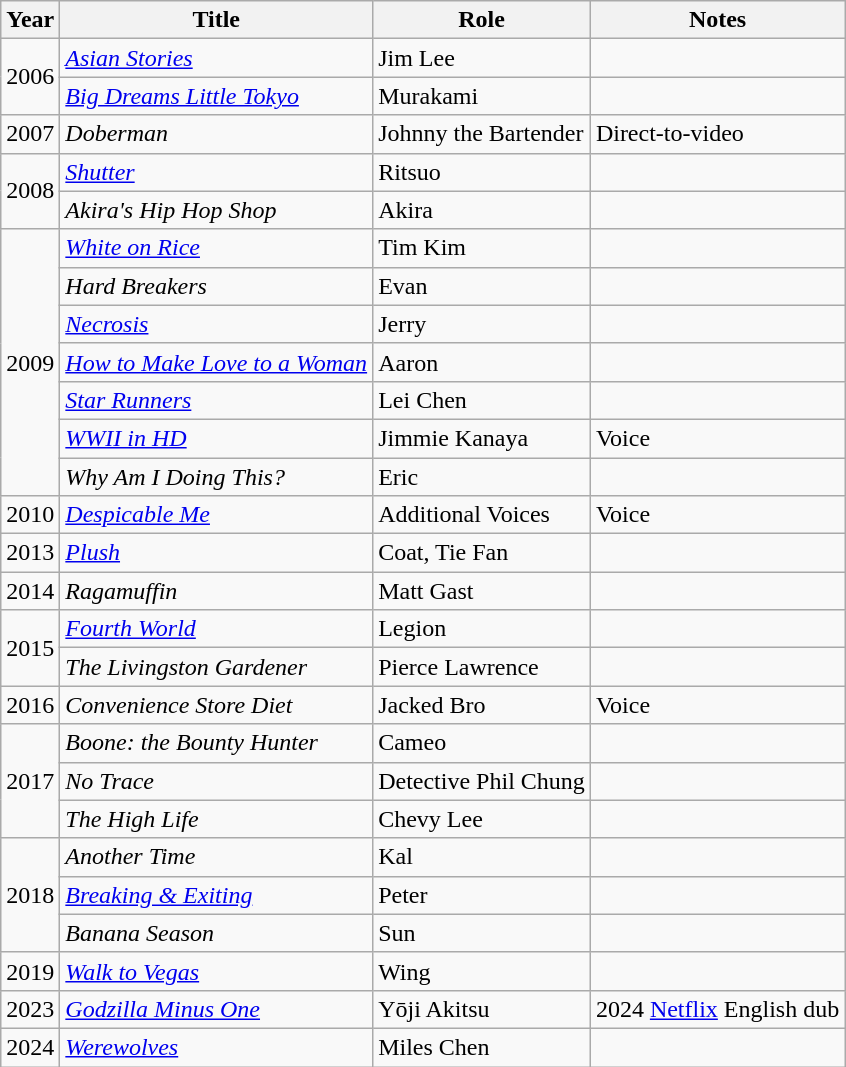<table class="wikitable sortable">
<tr>
<th>Year</th>
<th>Title</th>
<th>Role</th>
<th class="unsortable">Notes</th>
</tr>
<tr>
<td rowspan="2">2006</td>
<td><em><a href='#'>Asian Stories</a></em></td>
<td>Jim Lee</td>
<td></td>
</tr>
<tr>
<td><em><a href='#'>Big Dreams Little Tokyo</a></em></td>
<td>Murakami</td>
<td></td>
</tr>
<tr>
<td>2007</td>
<td><em>Doberman</em></td>
<td>Johnny the Bartender</td>
<td>Direct-to-video</td>
</tr>
<tr>
<td rowspan="2">2008</td>
<td><em><a href='#'>Shutter</a></em></td>
<td>Ritsuo</td>
<td></td>
</tr>
<tr>
<td><em>Akira's Hip Hop Shop</em></td>
<td>Akira</td>
<td></td>
</tr>
<tr>
<td rowspan="7">2009</td>
<td><em><a href='#'>White on Rice</a></em></td>
<td>Tim Kim</td>
<td></td>
</tr>
<tr>
<td><em>Hard Breakers</em></td>
<td>Evan</td>
<td></td>
</tr>
<tr>
<td><em><a href='#'>Necrosis</a></em></td>
<td>Jerry</td>
<td></td>
</tr>
<tr>
<td><em><a href='#'>How to Make Love to a Woman</a></em></td>
<td>Aaron</td>
<td></td>
</tr>
<tr>
<td><em><a href='#'>Star Runners</a></em></td>
<td>Lei Chen</td>
<td></td>
</tr>
<tr>
<td><em><a href='#'>WWII in HD</a></em></td>
<td>Jimmie Kanaya</td>
<td>Voice</td>
</tr>
<tr>
<td><em>Why Am I Doing This?</em></td>
<td>Eric</td>
<td></td>
</tr>
<tr>
<td>2010</td>
<td><em><a href='#'>Despicable Me</a></em></td>
<td>Additional Voices</td>
<td>Voice</td>
</tr>
<tr>
<td>2013</td>
<td><em><a href='#'>Plush</a></em></td>
<td>Coat, Tie Fan</td>
<td></td>
</tr>
<tr>
<td>2014</td>
<td><em>Ragamuffin</em></td>
<td>Matt Gast</td>
<td></td>
</tr>
<tr>
<td rowspan="2">2015</td>
<td><em><a href='#'>Fourth World</a></em></td>
<td>Legion</td>
<td></td>
</tr>
<tr>
<td><em>The Livingston Gardener</em></td>
<td>Pierce Lawrence</td>
<td></td>
</tr>
<tr>
<td>2016</td>
<td><em>Convenience Store Diet</em></td>
<td>Jacked Bro</td>
<td>Voice</td>
</tr>
<tr>
<td rowspan="3">2017</td>
<td><em>Boone: the Bounty Hunter</em></td>
<td>Cameo</td>
<td></td>
</tr>
<tr>
<td><em>No Trace</em></td>
<td>Detective Phil Chung</td>
<td></td>
</tr>
<tr>
<td><em>The High Life</em></td>
<td>Chevy Lee</td>
<td></td>
</tr>
<tr>
<td rowspan="3">2018</td>
<td><em>Another Time</em></td>
<td>Kal</td>
<td></td>
</tr>
<tr>
<td><em><a href='#'>Breaking & Exiting</a></em></td>
<td>Peter</td>
<td></td>
</tr>
<tr>
<td><em>Banana Season</em></td>
<td>Sun</td>
<td></td>
</tr>
<tr>
<td>2019</td>
<td><em><a href='#'>Walk to Vegas</a></em></td>
<td>Wing</td>
<td></td>
</tr>
<tr>
<td>2023</td>
<td><em><a href='#'>Godzilla Minus One</a></em></td>
<td>Yōji Akitsu</td>
<td>2024 <a href='#'>Netflix</a> English dub</td>
</tr>
<tr>
<td>2024</td>
<td><em><a href='#'>Werewolves</a></em></td>
<td>Miles Chen</td>
<td></td>
</tr>
</table>
